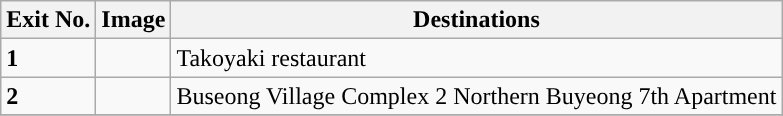<table class="wikitable">
<tr>
<th>Exit No.</th>
<th>Image</th>
<th>Destinations</th>
</tr>
<tr>
<td style="background:#"><strong>1</strong></td>
<td></td>
<td>Takoyaki restaurant</td>
</tr>
<tr>
<td style="background:#"><strong>2</strong></td>
<td></td>
<td>Buseong Village Complex 2 Northern Buyeong 7th Apartment</td>
</tr>
<tr>
</tr>
</table>
